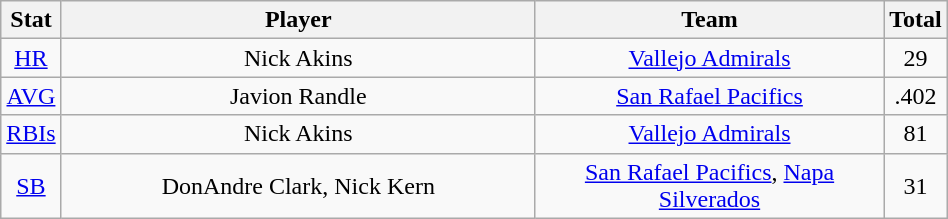<table class="wikitable"  style="width:50%; text-align:center;">
<tr>
<th style="width:5%;">Stat</th>
<th style="width:55%;">Player</th>
<th style="width:55%;">Team</th>
<th style="width:5%;">Total</th>
</tr>
<tr>
<td><a href='#'>HR</a></td>
<td>Nick Akins</td>
<td><a href='#'>Vallejo Admirals</a></td>
<td>29</td>
</tr>
<tr>
<td><a href='#'>AVG</a></td>
<td>Javion Randle</td>
<td><a href='#'>San Rafael Pacifics</a></td>
<td>.402</td>
</tr>
<tr>
<td><a href='#'>RBIs</a></td>
<td>Nick Akins</td>
<td><a href='#'>Vallejo Admirals</a></td>
<td>81</td>
</tr>
<tr>
<td><a href='#'>SB</a></td>
<td>DonAndre Clark, Nick Kern</td>
<td><a href='#'>San Rafael Pacifics</a>, <a href='#'>Napa Silverados</a></td>
<td>31</td>
</tr>
</table>
